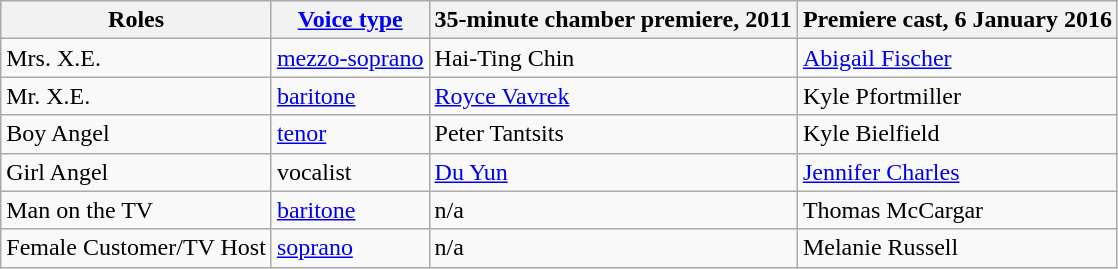<table class="wikitable">
<tr>
<th>Roles</th>
<th><a href='#'>Voice type</a></th>
<th>35-minute chamber premiere, 2011</th>
<th>Premiere cast, 6 January 2016</th>
</tr>
<tr>
<td>Mrs. X.E.</td>
<td><a href='#'>mezzo-soprano</a></td>
<td>Hai-Ting Chin</td>
<td><a href='#'>Abigail Fischer</a></td>
</tr>
<tr>
<td>Mr. X.E.</td>
<td><a href='#'>baritone</a></td>
<td><a href='#'>Royce Vavrek</a></td>
<td>Kyle Pfortmiller</td>
</tr>
<tr>
<td>Boy Angel</td>
<td><a href='#'>tenor</a></td>
<td>Peter Tantsits</td>
<td>Kyle Bielfield</td>
</tr>
<tr>
<td>Girl Angel</td>
<td>vocalist</td>
<td><a href='#'>Du Yun</a></td>
<td><a href='#'>Jennifer Charles</a></td>
</tr>
<tr>
<td>Man on the TV</td>
<td><a href='#'>baritone</a></td>
<td>n/a</td>
<td>Thomas McCargar</td>
</tr>
<tr>
<td>Female Customer/TV Host</td>
<td><a href='#'>soprano</a></td>
<td>n/a</td>
<td>Melanie Russell</td>
</tr>
</table>
